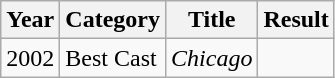<table class="wikitable">
<tr>
<th>Year</th>
<th>Category</th>
<th>Title</th>
<th>Result</th>
</tr>
<tr>
<td>2002</td>
<td>Best Cast</td>
<td><em>Chicago</em></td>
<td></td>
</tr>
</table>
